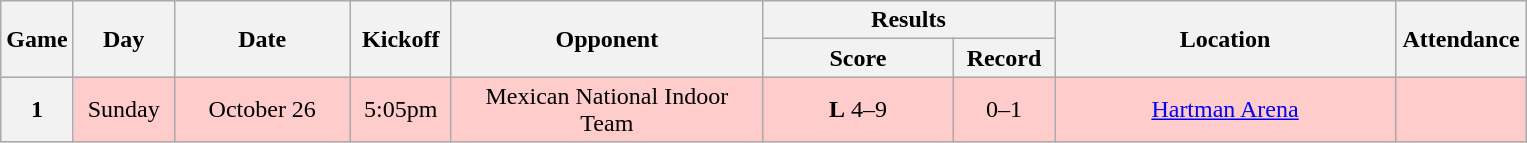<table class="wikitable">
<tr>
<th rowspan="2" width="40">Game</th>
<th rowspan="2" width="60">Day</th>
<th rowspan="2" width="110">Date</th>
<th rowspan="2" width="60">Kickoff</th>
<th rowspan="2" width="200">Opponent</th>
<th colspan="2" width="180">Results</th>
<th rowspan="2" width="220">Location</th>
<th rowspan="2" width="80">Attendance</th>
</tr>
<tr>
<th width="120">Score</th>
<th width="60">Record</th>
</tr>
<tr align="center" bgcolor="#FFCCCC">
<th>1</th>
<td>Sunday</td>
<td>October 26</td>
<td>5:05pm</td>
<td>Mexican National Indoor Team</td>
<td><strong>L</strong> 4–9</td>
<td>0–1</td>
<td><a href='#'>Hartman Arena</a></td>
<td></td>
</tr>
</table>
